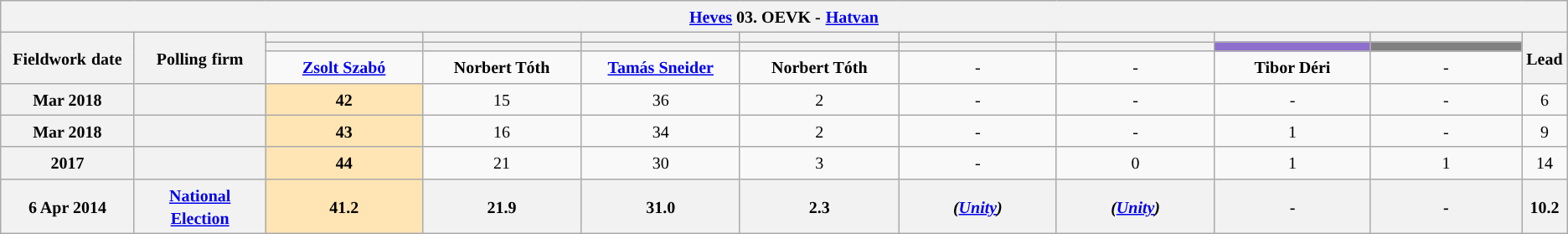<table class="wikitable mw-collapsible mw-collapsed" style="text-align:center">
<tr>
<th colspan="11" style="width: 980pt;"><small><a href='#'>Heves</a> 03. OEVK -</small> <small><a href='#'>Hatvan</a></small></th>
</tr>
<tr>
<th rowspan="3" style="width: 80pt;"><small>Fieldwork</small> <small>date</small></th>
<th rowspan="3" style="width: 80pt;"><strong><small>Polling</small> <small>firm</small></strong></th>
<th style="width: 100pt;"><small></small></th>
<th style="width: 100pt;"><small> </small></th>
<th style="width: 100pt;"></th>
<th style="width: 100pt;"></th>
<th style="width: 100pt;"></th>
<th style="width: 100pt;"></th>
<th style="width: 100pt;"></th>
<th style="width: 100pt;"></th>
<th rowspan="3" style="width: 20pt;"><small>Lead</small></th>
</tr>
<tr>
<th style="color:inherit;background:"></th>
<th style="color:inherit;background:"></th>
<th style="color:inherit;background:"></th>
<th style="color:inherit;background:"></th>
<th style="color:inherit;background:"></th>
<th style="color:inherit;background:"></th>
<th style="color:inherit;background:#8E6FCE;"></th>
<th style="color:inherit;background:#808080;"></th>
</tr>
<tr>
<td><small><a href='#'><strong>Zsolt Szabó</strong></a></small></td>
<td><small><strong>Norbert Tóth</strong></small></td>
<td><small><a href='#'><strong>Tamás Sneider</strong></a></small></td>
<td><small><strong>Norbert Tóth</strong></small></td>
<td><small>-</small></td>
<td><small>-</small></td>
<td><small><strong>Tibor Déri</strong></small></td>
<td><small>-</small></td>
</tr>
<tr>
<th><small>Mar 2018</small></th>
<th><small></small></th>
<td style="background:#FFE5B4"><small><strong>42</strong></small></td>
<td><small>15</small></td>
<td><small>36</small></td>
<td><small>2</small></td>
<td><small>-</small></td>
<td><small>-</small></td>
<td><small>-</small></td>
<td><small>-</small></td>
<td style="background:"><small>6</small></td>
</tr>
<tr>
<th><small>Mar 2018</small></th>
<th></th>
<td style="background:#FFE5B4"><small><strong>43</strong></small></td>
<td><small>16</small></td>
<td><small>34</small></td>
<td><small>2</small></td>
<td><small>-</small></td>
<td><small>-</small></td>
<td><small>1</small></td>
<td><small>-</small></td>
<td style="background:"><small>9</small></td>
</tr>
<tr>
<th><small>2017</small></th>
<th><small></small></th>
<td style="background:#FFE5B4"><small><strong>44</strong></small></td>
<td><small>21</small></td>
<td><small>30</small></td>
<td><small>3</small></td>
<td><small>-</small></td>
<td><small>0</small></td>
<td><small>1</small></td>
<td><small>1</small></td>
<td style="background:"><small>14</small></td>
</tr>
<tr>
<th><small>6 Apr 2014</small></th>
<th><a href='#'><small>National Election</small></a></th>
<th style="background:#FFE5B4"><small>41.2</small></th>
<th><small>21.9</small></th>
<th><small>31.0</small></th>
<th><small>2.3</small></th>
<th><small><em>(<a href='#'>Unity</a>)</em></small></th>
<th><small><em>(<a href='#'>Unity</a>)</em></small></th>
<th><small>-</small></th>
<th><small>-</small></th>
<th style="background:"><small>10.2</small></th>
</tr>
</table>
